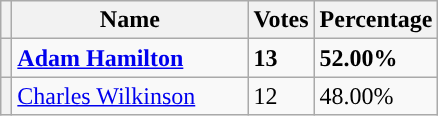<table class="wikitable">
<tr>
<th></th>
<th>Name</th>
<th>Votes</th>
<th>Percentage</th>
</tr>
<tr>
<th style="background-color: "></th>
<td width="150"><strong><a href='#'>Adam Hamilton</a></strong></td>
<td><strong>13</strong></td>
<td><strong>52.00%</strong></td>
</tr>
<tr>
<th style="background-color: "></th>
<td><a href='#'>Charles Wilkinson</a></td>
<td>12</td>
<td>48.00%</td>
</tr>
</table>
